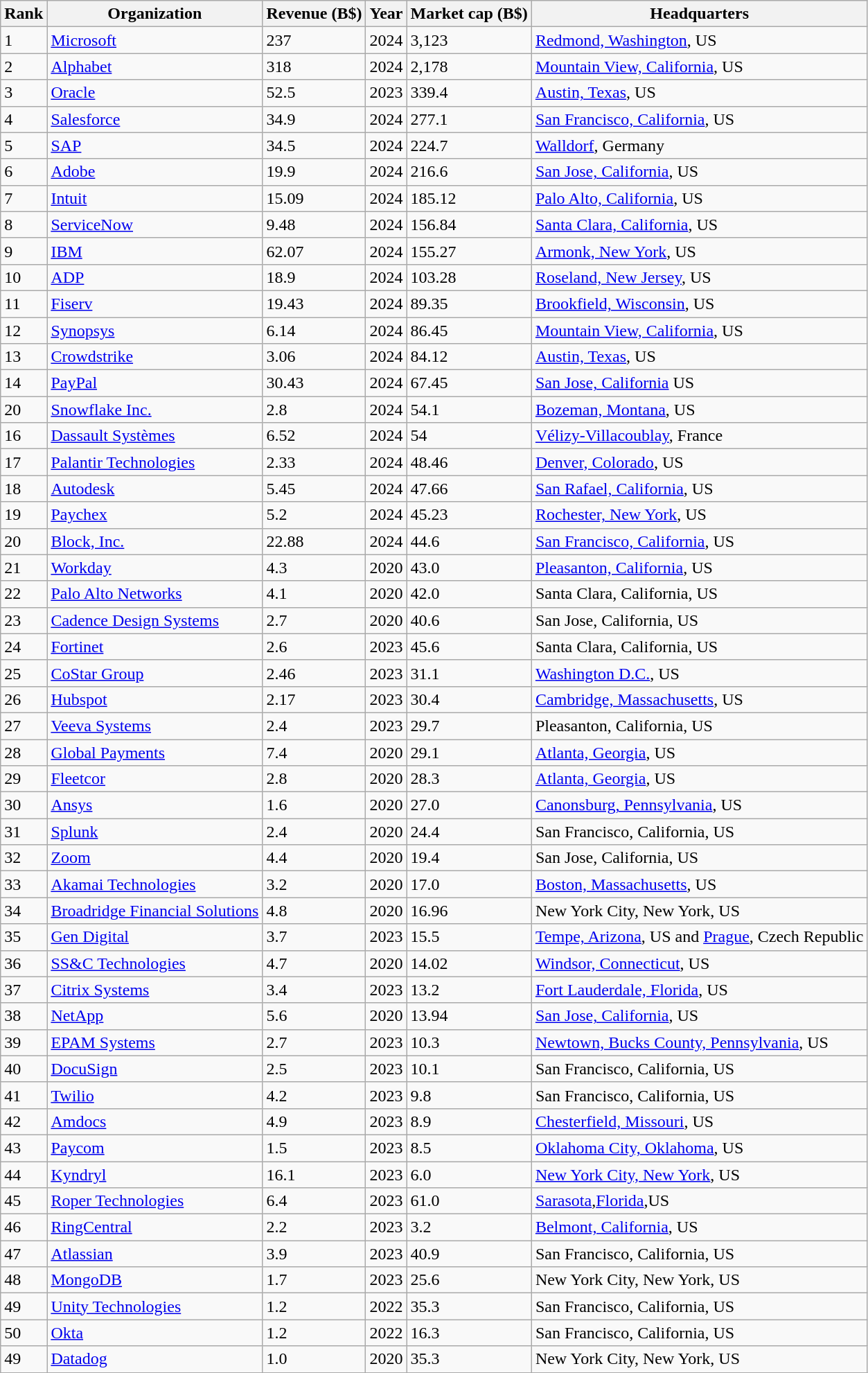<table class="wikitable sortable">
<tr>
<th>Rank</th>
<th>Organization</th>
<th>Revenue (B$)</th>
<th>Year</th>
<th>Market cap (B$)</th>
<th>Headquarters</th>
</tr>
<tr>
<td>1</td>
<td><a href='#'>Microsoft</a></td>
<td>237</td>
<td>2024</td>
<td>3,123</td>
<td><a href='#'>Redmond, Washington</a>, US</td>
</tr>
<tr>
<td>2</td>
<td><a href='#'>Alphabet</a></td>
<td>318</td>
<td>2024</td>
<td>2,178</td>
<td><a href='#'>Mountain View, California</a>, US</td>
</tr>
<tr>
<td>3</td>
<td><a href='#'>Oracle</a></td>
<td>52.5</td>
<td>2023</td>
<td>339.4</td>
<td><a href='#'>Austin, Texas</a>, US</td>
</tr>
<tr>
<td>4</td>
<td><a href='#'>Salesforce</a></td>
<td>34.9</td>
<td>2024</td>
<td>277.1</td>
<td><a href='#'>San Francisco, California</a>, US</td>
</tr>
<tr>
<td>5</td>
<td><a href='#'>SAP</a></td>
<td>34.5</td>
<td>2024</td>
<td>224.7</td>
<td><a href='#'>Walldorf</a>, Germany</td>
</tr>
<tr>
<td>6</td>
<td><a href='#'>Adobe</a></td>
<td>19.9</td>
<td>2024</td>
<td>216.6</td>
<td><a href='#'>San Jose, California</a>, US</td>
</tr>
<tr>
<td>7</td>
<td><a href='#'>Intuit</a></td>
<td>15.09</td>
<td>2024</td>
<td>185.12</td>
<td><a href='#'>Palo Alto, California</a>, US</td>
</tr>
<tr>
<td>8</td>
<td><a href='#'>ServiceNow</a></td>
<td>9.48</td>
<td>2024</td>
<td>156.84</td>
<td><a href='#'>Santa Clara, California</a>, US</td>
</tr>
<tr>
<td>9</td>
<td><a href='#'>IBM</a></td>
<td>62.07</td>
<td>2024</td>
<td>155.27</td>
<td><a href='#'>Armonk, New York</a>, US</td>
</tr>
<tr>
<td>10</td>
<td><a href='#'>ADP</a></td>
<td>18.9</td>
<td>2024</td>
<td>103.28</td>
<td><a href='#'>Roseland, New Jersey</a>, US</td>
</tr>
<tr>
<td>11</td>
<td><a href='#'>Fiserv</a></td>
<td>19.43</td>
<td>2024</td>
<td>89.35</td>
<td><a href='#'>Brookfield, Wisconsin</a>, US</td>
</tr>
<tr>
<td>12</td>
<td><a href='#'>Synopsys</a></td>
<td>6.14</td>
<td>2024</td>
<td>86.45</td>
<td><a href='#'>Mountain View, California</a>, US</td>
</tr>
<tr>
<td>13</td>
<td><a href='#'>Crowdstrike</a></td>
<td>3.06</td>
<td>2024</td>
<td>84.12</td>
<td><a href='#'>Austin, Texas</a>, US</td>
</tr>
<tr>
<td>14</td>
<td><a href='#'>PayPal</a></td>
<td>30.43</td>
<td>2024</td>
<td>67.45</td>
<td><a href='#'>San Jose, California</a> US</td>
</tr>
<tr>
<td>20</td>
<td><a href='#'>Snowflake Inc.</a></td>
<td>2.8</td>
<td>2024</td>
<td>54.1</td>
<td><a href='#'>Bozeman, Montana</a>, US</td>
</tr>
<tr>
<td>16</td>
<td><a href='#'>Dassault Systèmes</a></td>
<td>6.52</td>
<td>2024</td>
<td>54</td>
<td><a href='#'>Vélizy-Villacoublay</a>, France</td>
</tr>
<tr>
<td>17</td>
<td><a href='#'>Palantir Technologies</a></td>
<td>2.33</td>
<td>2024</td>
<td>48.46</td>
<td><a href='#'>Denver, Colorado</a>, US</td>
</tr>
<tr>
<td>18</td>
<td><a href='#'>Autodesk</a></td>
<td>5.45</td>
<td>2024</td>
<td>47.66</td>
<td><a href='#'>San Rafael, California</a>, US</td>
</tr>
<tr>
<td>19</td>
<td><a href='#'>Paychex</a></td>
<td>5.2</td>
<td>2024</td>
<td>45.23</td>
<td><a href='#'>Rochester, New York</a>, US</td>
</tr>
<tr>
<td>20</td>
<td><a href='#'>Block, Inc.</a></td>
<td>22.88</td>
<td>2024</td>
<td>44.6</td>
<td><a href='#'>San Francisco, California</a>, US</td>
</tr>
<tr>
<td>21</td>
<td><a href='#'>Workday</a></td>
<td>4.3</td>
<td>2020</td>
<td>43.0</td>
<td><a href='#'>Pleasanton, California</a>, US</td>
</tr>
<tr>
<td>22</td>
<td><a href='#'>Palo Alto Networks</a></td>
<td>4.1</td>
<td>2020</td>
<td>42.0</td>
<td>Santa Clara, California, US</td>
</tr>
<tr>
<td>23</td>
<td><a href='#'>Cadence Design Systems</a></td>
<td>2.7</td>
<td>2020</td>
<td>40.6</td>
<td>San Jose, California, US</td>
</tr>
<tr>
<td>24</td>
<td><a href='#'>Fortinet</a></td>
<td>2.6</td>
<td>2023</td>
<td>45.6</td>
<td>Santa Clara, California, US</td>
</tr>
<tr>
<td>25</td>
<td><a href='#'>CoStar Group</a></td>
<td>2.46</td>
<td>2023</td>
<td>31.1</td>
<td><a href='#'>Washington D.C.</a>, US</td>
</tr>
<tr>
<td>26</td>
<td><a href='#'>Hubspot</a></td>
<td>2.17</td>
<td>2023</td>
<td>30.4</td>
<td><a href='#'>Cambridge, Massachusetts</a>, US</td>
</tr>
<tr>
<td>27</td>
<td><a href='#'>Veeva Systems</a></td>
<td>2.4</td>
<td>2023</td>
<td>29.7</td>
<td>Pleasanton, California, US</td>
</tr>
<tr>
<td>28</td>
<td><a href='#'>Global Payments</a></td>
<td>7.4</td>
<td>2020</td>
<td>29.1</td>
<td><a href='#'>Atlanta, Georgia</a>, US</td>
</tr>
<tr>
<td>29</td>
<td><a href='#'>Fleetcor</a></td>
<td>2.8</td>
<td>2020</td>
<td>28.3</td>
<td><a href='#'>Atlanta, Georgia</a>, US</td>
</tr>
<tr>
<td>30</td>
<td><a href='#'>Ansys</a></td>
<td>1.6</td>
<td>2020</td>
<td>27.0</td>
<td><a href='#'>Canonsburg, Pennsylvania</a>, US</td>
</tr>
<tr>
<td>31</td>
<td><a href='#'>Splunk</a></td>
<td>2.4</td>
<td>2020</td>
<td>24.4</td>
<td>San Francisco, California, US</td>
</tr>
<tr>
<td>32</td>
<td><a href='#'>Zoom</a></td>
<td>4.4</td>
<td>2020</td>
<td>19.4</td>
<td>San Jose, California, US</td>
</tr>
<tr>
<td>33</td>
<td><a href='#'>Akamai Technologies</a></td>
<td>3.2</td>
<td>2020</td>
<td>17.0</td>
<td><a href='#'>Boston, Massachusetts</a>, US</td>
</tr>
<tr>
<td>34</td>
<td><a href='#'>Broadridge Financial Solutions</a></td>
<td>4.8</td>
<td>2020</td>
<td>16.96</td>
<td>New York City, New York, US</td>
</tr>
<tr>
<td>35</td>
<td><a href='#'>Gen Digital</a></td>
<td>3.7</td>
<td>2023</td>
<td>15.5</td>
<td><a href='#'>Tempe, Arizona</a>, US and <a href='#'>Prague</a>, Czech Republic</td>
</tr>
<tr>
<td>36</td>
<td><a href='#'>SS&C Technologies</a></td>
<td>4.7</td>
<td>2020</td>
<td>14.02</td>
<td><a href='#'>Windsor, Connecticut</a>, US</td>
</tr>
<tr>
<td>37</td>
<td><a href='#'>Citrix Systems</a></td>
<td>3.4</td>
<td>2023</td>
<td>13.2</td>
<td><a href='#'>Fort Lauderdale, Florida</a>, US</td>
</tr>
<tr>
<td>38</td>
<td><a href='#'>NetApp</a></td>
<td>5.6</td>
<td>2020</td>
<td>13.94</td>
<td><a href='#'>San Jose, California</a>, US</td>
</tr>
<tr>
<td>39</td>
<td><a href='#'>EPAM Systems</a></td>
<td>2.7</td>
<td>2023</td>
<td>10.3</td>
<td><a href='#'>Newtown, Bucks County, Pennsylvania</a>, US</td>
</tr>
<tr>
<td>40</td>
<td><a href='#'>DocuSign</a></td>
<td>2.5</td>
<td>2023</td>
<td>10.1</td>
<td>San Francisco, California, US</td>
</tr>
<tr>
<td>41</td>
<td><a href='#'>Twilio</a></td>
<td>4.2</td>
<td>2023</td>
<td>9.8</td>
<td>San Francisco, California, US</td>
</tr>
<tr>
<td>42</td>
<td><a href='#'>Amdocs</a></td>
<td>4.9</td>
<td>2023</td>
<td>8.9</td>
<td><a href='#'>Chesterfield, Missouri</a>, US</td>
</tr>
<tr>
<td>43</td>
<td><a href='#'>Paycom</a></td>
<td>1.5</td>
<td>2023</td>
<td>8.5</td>
<td><a href='#'>Oklahoma City, Oklahoma</a>, US</td>
</tr>
<tr>
<td>44</td>
<td><a href='#'>Kyndryl</a></td>
<td>16.1</td>
<td>2023</td>
<td>6.0</td>
<td><a href='#'>New York City, New York</a>, US</td>
</tr>
<tr>
<td>45</td>
<td><a href='#'>Roper Technologies</a><br></td>
<td>6.4</td>
<td>2023</td>
<td>61.0</td>
<td><a href='#'>Sarasota</a>,<a href='#'>Florida</a>,US</td>
</tr>
<tr>
<td>46</td>
<td><a href='#'>RingCentral</a></td>
<td>2.2</td>
<td>2023</td>
<td>3.2</td>
<td><a href='#'>Belmont, California</a>, US</td>
</tr>
<tr>
<td>47</td>
<td><a href='#'>Atlassian</a></td>
<td>3.9</td>
<td>2023</td>
<td>40.9</td>
<td>San Francisco, California, US</td>
</tr>
<tr>
<td>48</td>
<td><a href='#'>MongoDB</a></td>
<td>1.7</td>
<td>2023</td>
<td>25.6</td>
<td>New York City, New York, US</td>
</tr>
<tr>
<td>49</td>
<td><a href='#'>Unity Technologies</a></td>
<td>1.2</td>
<td>2022</td>
<td>35.3</td>
<td>San Francisco, California, US</td>
</tr>
<tr>
<td>50</td>
<td><a href='#'>Okta</a></td>
<td>1.2</td>
<td>2022</td>
<td>16.3</td>
<td>San Francisco, California, US</td>
</tr>
<tr>
<td>49</td>
<td><a href='#'>Datadog</a></td>
<td>1.0</td>
<td>2020</td>
<td>35.3</td>
<td>New York City, New York, US</td>
</tr>
<tr>
</tr>
</table>
